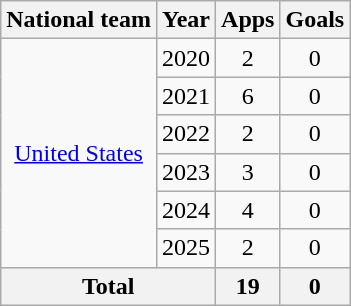<table class="wikitable" style="text-align:center">
<tr>
<th>National team</th>
<th>Year</th>
<th>Apps</th>
<th>Goals</th>
</tr>
<tr>
<td rowspan="6"><a href='#'>United States</a></td>
<td>2020</td>
<td>2</td>
<td>0</td>
</tr>
<tr>
<td>2021</td>
<td>6</td>
<td>0</td>
</tr>
<tr>
<td>2022</td>
<td>2</td>
<td>0</td>
</tr>
<tr>
<td>2023</td>
<td>3</td>
<td>0</td>
</tr>
<tr>
<td>2024</td>
<td>4</td>
<td>0</td>
</tr>
<tr>
<td>2025</td>
<td>2</td>
<td>0</td>
</tr>
<tr>
<th colspan="2">Total</th>
<th>19</th>
<th>0</th>
</tr>
</table>
